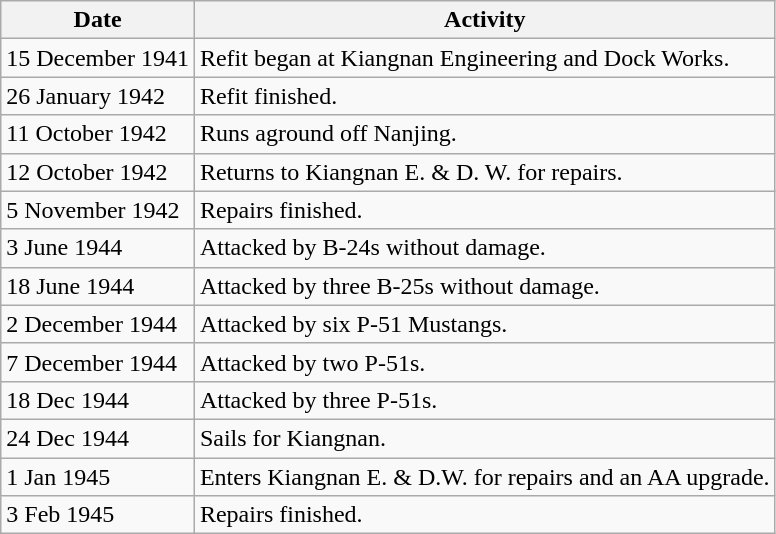<table class="wikitable">
<tr>
<th>Date</th>
<th>Activity</th>
</tr>
<tr>
<td>15 December 1941</td>
<td>Refit began at Kiangnan Engineering and Dock Works.</td>
</tr>
<tr>
<td>26 January 1942</td>
<td>Refit finished.</td>
</tr>
<tr>
<td>11 October 1942</td>
<td>Runs aground off Nanjing.</td>
</tr>
<tr>
<td>12 October 1942</td>
<td>Returns to Kiangnan E. & D. W. for repairs.</td>
</tr>
<tr>
<td>5 November 1942</td>
<td>Repairs finished.</td>
</tr>
<tr>
<td>3 June 1944</td>
<td>Attacked by B-24s without damage.</td>
</tr>
<tr>
<td>18 June 1944</td>
<td>Attacked by three B-25s without damage.</td>
</tr>
<tr>
<td>2 December 1944</td>
<td>Attacked by six P-51 Mustangs.</td>
</tr>
<tr>
<td>7 December 1944</td>
<td>Attacked by two P-51s.</td>
</tr>
<tr>
<td>18 Dec 1944</td>
<td>Attacked by three P-51s.</td>
</tr>
<tr>
<td>24 Dec 1944</td>
<td>Sails for Kiangnan.</td>
</tr>
<tr>
<td>1 Jan 1945</td>
<td>Enters Kiangnan E. & D.W. for repairs and an AA upgrade.</td>
</tr>
<tr>
<td>3 Feb 1945</td>
<td>Repairs finished.</td>
</tr>
</table>
